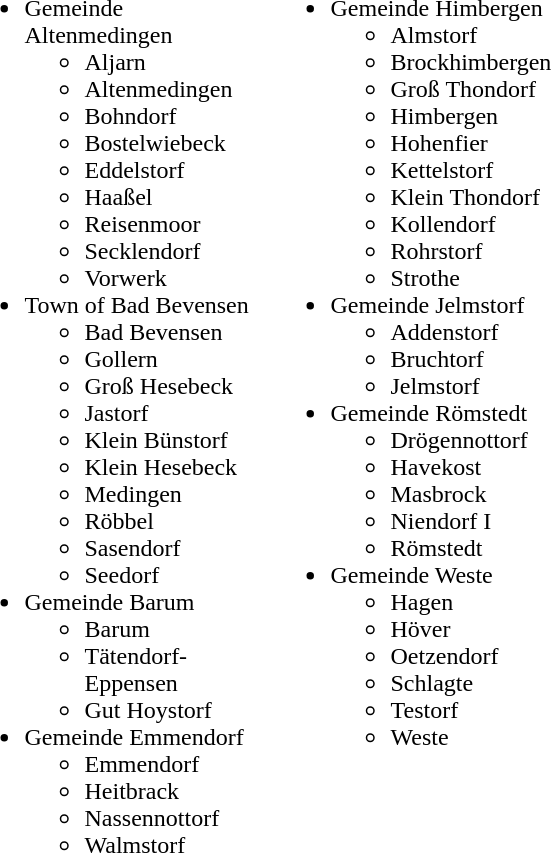<table>
<tr>
<td width="200" valign="top"><br><ul><li>Gemeinde Altenmedingen<ul><li>Aljarn</li><li>Altenmedingen</li><li>Bohndorf</li><li>Bostelwiebeck</li><li>Eddelstorf</li><li>Haaßel</li><li>Reisenmoor</li><li>Secklendorf</li><li>Vorwerk</li></ul></li><li>Town of Bad Bevensen<ul><li>Bad Bevensen</li><li>Gollern</li><li>Groß Hesebeck</li><li>Jastorf</li><li>Klein Bünstorf</li><li>Klein Hesebeck</li><li>Medingen</li><li>Röbbel</li><li>Sasendorf</li><li>Seedorf</li></ul></li><li>Gemeinde Barum<ul><li>Barum</li><li>Tätendorf-Eppensen</li><li>Gut Hoystorf</li></ul></li><li>Gemeinde Emmendorf<ul><li>Emmendorf</li><li>Heitbrack</li><li>Nassennottorf</li><li>Walmstorf</li></ul></li></ul></td>
<td width="200" valign="top"><br><ul><li>Gemeinde Himbergen<ul><li>Almstorf</li><li>Brockhimbergen</li><li>Groß Thondorf</li><li>Himbergen</li><li>Hohenfier</li><li>Kettelstorf</li><li>Klein Thondorf</li><li>Kollendorf</li><li>Rohrstorf</li><li>Strothe</li></ul></li><li>Gemeinde Jelmstorf<ul><li>Addenstorf</li><li>Bruchtorf</li><li>Jelmstorf</li></ul></li><li>Gemeinde Römstedt<ul><li>Drögennottorf</li><li>Havekost</li><li>Masbrock</li><li>Niendorf I</li><li>Römstedt</li></ul></li><li>Gemeinde Weste<ul><li>Hagen</li><li>Höver</li><li>Oetzendorf</li><li>Schlagte</li><li>Testorf</li><li>Weste</li></ul></li></ul></td>
</tr>
</table>
